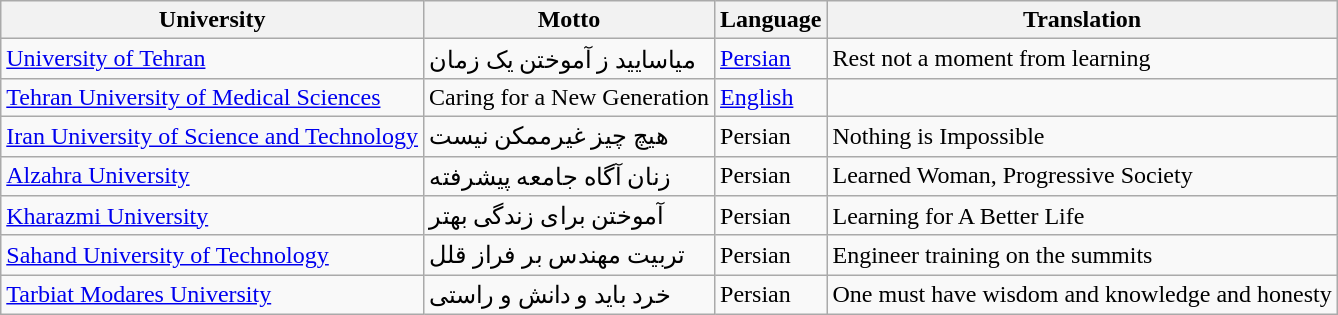<table class="wikitable sortable plainrowheaders">
<tr>
<th>University</th>
<th>Motto</th>
<th>Language</th>
<th>Translation</th>
</tr>
<tr>
<td><a href='#'>University of Tehran</a></td>
<td>میاسایید ز آموختن یک زمان</td>
<td><a href='#'>Persian</a></td>
<td>Rest not a moment from learning</td>
</tr>
<tr>
<td><a href='#'>Tehran University of Medical Sciences</a></td>
<td>Caring for a New Generation</td>
<td><a href='#'>English</a></td>
<td></td>
</tr>
<tr>
<td><a href='#'>Iran University of Science and Technology</a></td>
<td>هیچ چیز غیرممکن نیست</td>
<td>Persian</td>
<td>Nothing is Impossible</td>
</tr>
<tr>
<td><a href='#'>Alzahra University</a></td>
<td>زنان آگاه جامعه پیشرفته</td>
<td>Persian</td>
<td>Learned Woman, Progressive Society</td>
</tr>
<tr>
<td><a href='#'>Kharazmi University</a></td>
<td>آموختن برای زندگی بهتر</td>
<td>Persian</td>
<td>Learning for A Better Life</td>
</tr>
<tr>
<td><a href='#'>Sahand University of Technology</a></td>
<td>تربیت مهندس بر فراز قلل</td>
<td>Persian</td>
<td>Engineer training on the summits</td>
</tr>
<tr>
<td><a href='#'>Tarbiat Modares University</a></td>
<td>خرد باید و دانش و راستی</td>
<td>Persian</td>
<td>One must have wisdom and knowledge and honesty</td>
</tr>
</table>
